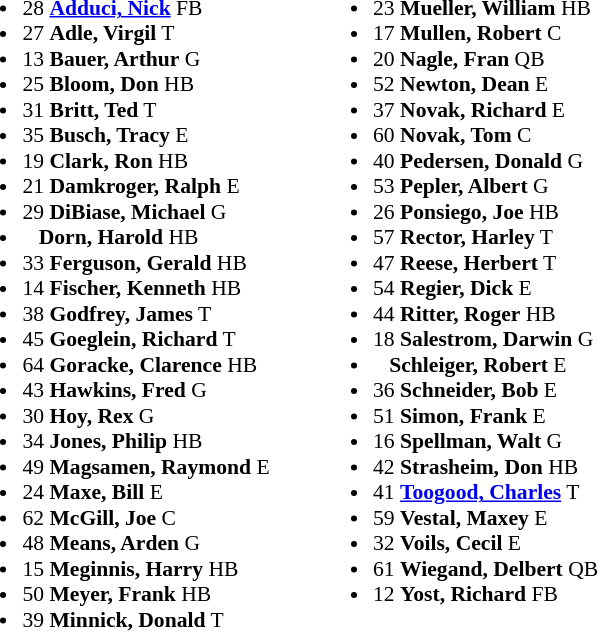<table class="toccolours" style="border-collapse:collapse; font-size:90%;">
<tr>
<td colspan="7" align="center"></td>
</tr>
<tr>
<td valign="top"><br><ul><li>28 <strong><a href='#'>Adduci, Nick</a></strong> FB</li><li>27 <strong>Adle, Virgil</strong> T</li><li>13 <strong>Bauer, Arthur</strong> G</li><li>25 <strong>Bloom, Don</strong> HB</li><li>31 <strong>Britt, Ted</strong> T</li><li>35 <strong>Busch, Tracy</strong> E</li><li>19 <strong>Clark, Ron</strong> HB</li><li>21 <strong>Damkroger, Ralph</strong> E</li><li>29 <strong>DiBiase, Michael</strong> G</li><li>   <strong>Dorn, Harold</strong> HB</li><li>33 <strong>Ferguson, Gerald</strong> HB</li><li>14 <strong>Fischer, Kenneth</strong> HB</li><li>38 <strong>Godfrey, James</strong> T</li><li>45 <strong>Goeglein, Richard</strong> T</li><li>64 <strong>Goracke, Clarence</strong> HB</li><li>43 <strong>Hawkins, Fred</strong> G</li><li>30 <strong>Hoy, Rex</strong> G</li><li>34 <strong>Jones, Philip</strong> HB</li><li>49 <strong>Magsamen, Raymond</strong> E</li><li>24 <strong>Maxe, Bill</strong> E</li><li>62 <strong>McGill, Joe</strong> C</li><li>48 <strong>Means, Arden</strong> G</li><li>15 <strong>Meginnis, Harry</strong> HB</li><li>50 <strong>Meyer, Frank</strong> HB</li><li>39 <strong>Minnick, Donald</strong> T</li></ul></td>
<td width="25"> </td>
<td valign="top"><br><ul><li>23 <strong>Mueller, William</strong> HB</li><li>17 <strong>Mullen, Robert</strong> C</li><li>20 <strong>Nagle, Fran</strong> QB</li><li>52 <strong>Newton, Dean</strong> E</li><li>37 <strong>Novak, Richard</strong> E</li><li>60 <strong>Novak, Tom</strong> C</li><li>40 <strong>Pedersen, Donald</strong> G</li><li>53 <strong>Pepler, Albert</strong> G</li><li>26 <strong>Ponsiego, Joe</strong> HB</li><li>57 <strong>Rector, Harley</strong> T</li><li>47 <strong>Reese, Herbert</strong> T</li><li>54 <strong>Regier, Dick</strong> E</li><li>44 <strong>Ritter, Roger</strong> HB</li><li>18 <strong>Salestrom, Darwin</strong> G</li><li>   <strong>Schleiger, Robert</strong> E</li><li>36 <strong>Schneider, Bob</strong> E</li><li>51 <strong>Simon, Frank</strong> E</li><li>16 <strong>Spellman, Walt</strong> G</li><li>42 <strong>Strasheim, Don</strong> HB</li><li>41 <strong><a href='#'>Toogood, Charles</a></strong> T</li><li>59 <strong>Vestal, Maxey</strong> E</li><li>32 <strong>Voils, Cecil</strong> E</li><li>61 <strong>Wiegand, Delbert</strong> QB</li><li>12 <strong>Yost, Richard</strong> FB</li></ul></td>
</tr>
</table>
